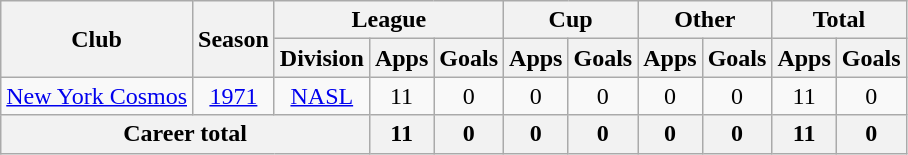<table class="wikitable" style="text-align: center">
<tr>
<th rowspan="2">Club</th>
<th rowspan="2">Season</th>
<th colspan="3">League</th>
<th colspan="2">Cup</th>
<th colspan="2">Other</th>
<th colspan="2">Total</th>
</tr>
<tr>
<th>Division</th>
<th>Apps</th>
<th>Goals</th>
<th>Apps</th>
<th>Goals</th>
<th>Apps</th>
<th>Goals</th>
<th>Apps</th>
<th>Goals</th>
</tr>
<tr>
<td><a href='#'>New York Cosmos</a></td>
<td><a href='#'>1971</a></td>
<td><a href='#'>NASL</a></td>
<td>11</td>
<td>0</td>
<td>0</td>
<td>0</td>
<td>0</td>
<td>0</td>
<td>11</td>
<td>0</td>
</tr>
<tr>
<th colspan="3"><strong>Career total</strong></th>
<th>11</th>
<th>0</th>
<th>0</th>
<th>0</th>
<th>0</th>
<th>0</th>
<th>11</th>
<th>0</th>
</tr>
</table>
